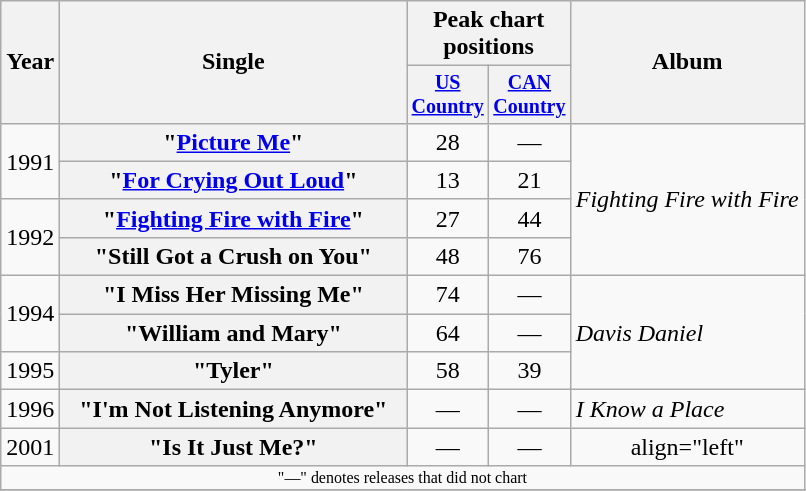<table class="wikitable plainrowheaders" style="text-align:center;">
<tr>
<th rowspan="2">Year</th>
<th rowspan="2" style="width:14em;">Single</th>
<th colspan="2">Peak chart<br>positions</th>
<th rowspan="2">Album</th>
</tr>
<tr style="font-size:smaller;">
<th width="45"><a href='#'>US Country</a><br></th>
<th width="45"><a href='#'>CAN Country</a><br></th>
</tr>
<tr>
<td rowspan="2">1991</td>
<th scope="row">"<a href='#'>Picture Me</a>"</th>
<td>28</td>
<td>—</td>
<td align="left" rowspan="4"><em>Fighting Fire with Fire</em></td>
</tr>
<tr>
<th scope="row">"<a href='#'>For Crying Out Loud</a>"</th>
<td>13</td>
<td>21</td>
</tr>
<tr>
<td rowspan="2">1992</td>
<th scope="row">"<a href='#'>Fighting Fire with Fire</a>"</th>
<td>27</td>
<td>44</td>
</tr>
<tr>
<th scope="row">"Still Got a Crush on You"</th>
<td>48</td>
<td>76</td>
</tr>
<tr>
<td rowspan="2">1994</td>
<th scope="row">"I Miss Her Missing Me"</th>
<td>74</td>
<td>—</td>
<td align="left" rowspan="3"><em>Davis Daniel</em></td>
</tr>
<tr>
<th scope="row">"William and Mary"</th>
<td>64</td>
<td>—</td>
</tr>
<tr>
<td>1995</td>
<th scope="row">"Tyler"</th>
<td>58</td>
<td>39</td>
</tr>
<tr>
<td>1996</td>
<th scope="row">"I'm Not Listening Anymore"</th>
<td>—</td>
<td>—</td>
<td align="left"><em>I Know a Place</em></td>
</tr>
<tr>
<td>2001</td>
<th scope="row">"Is It Just Me?"</th>
<td>—</td>
<td>—</td>
<td>align="left" </td>
</tr>
<tr>
<td colspan="5" style="font-size:8pt">"—" denotes releases that did not chart</td>
</tr>
<tr>
</tr>
</table>
